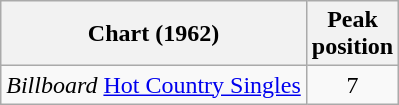<table class="wikitable">
<tr>
<th style="text-align:center;">Chart (1962)</th>
<th style="text-align:center;">Peak<br>position</th>
</tr>
<tr>
<td align="left"><em>Billboard</em> <a href='#'>Hot Country Singles</a></td>
<td style="text-align:center;">7</td>
</tr>
</table>
